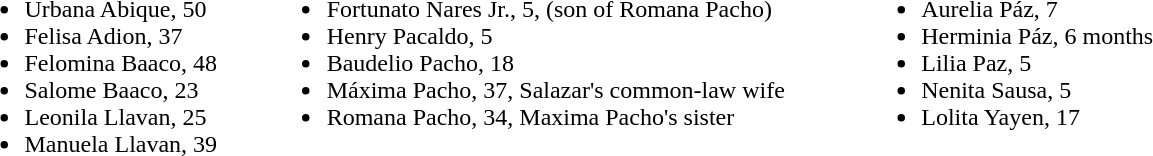<table style="background-color: transparent; width: 850px">
<tr>
<td width="200px" align="left" valign="top"><br><ul><li>Urbana Abique, 50</li><li>Felisa Adion, 37</li><li>Felomina Baaco, 48</li><li>Salome Baaco, 23</li><li>Leonila Llavan, 25</li><li>Manuela Llavan, 39</li></ul></td>
<td width="400px" align="left" valign="top"><br><ul><li>Fortunato Nares Jr., 5, (son of Romana Pacho)</li><li>Henry Pacaldo, 5</li><li>Baudelio Pacho, 18</li><li>Máxima Pacho, 37, Salazar's common-law wife</li><li>Romana Pacho, 34, Maxima Pacho's sister</li></ul></td>
<td width="250px" align="left" valign="top"><br><ul><li>Aurelia Páz, 7</li><li>Herminia Páz, 6 months</li><li>Lilia Paz, 5</li><li>Nenita Sausa, 5</li><li>Lolita Yayen, 17</li></ul></td>
</tr>
</table>
